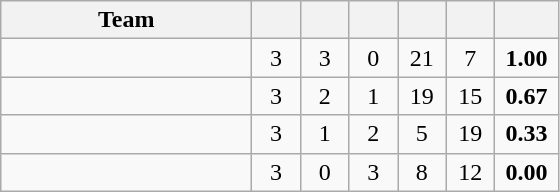<table class="wikitable" style="text-align: center; font-size:100% ">
<tr>
<th width="160">Team</th>
<th width="25"></th>
<th width="25"></th>
<th width="25"></th>
<th width="25"></th>
<th width="25"></th>
<th width="35"></th>
</tr>
<tr>
<td align="left"></td>
<td>3</td>
<td>3</td>
<td>0</td>
<td>21</td>
<td>7</td>
<td><strong>1.00</strong></td>
</tr>
<tr>
<td align="left"></td>
<td>3</td>
<td>2</td>
<td>1</td>
<td>19</td>
<td>15</td>
<td><strong>0.67</strong></td>
</tr>
<tr>
<td align="left"></td>
<td>3</td>
<td>1</td>
<td>2</td>
<td>5</td>
<td>19</td>
<td><strong>0.33</strong></td>
</tr>
<tr>
<td align="left"></td>
<td>3</td>
<td>0</td>
<td>3</td>
<td>8</td>
<td>12</td>
<td><strong>0.00</strong></td>
</tr>
</table>
